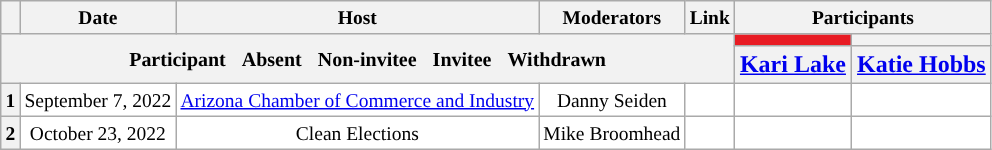<table class="wikitable mw-collapsible"  style="text-align:center;">
<tr style="font-size:small;">
<th scope="col"></th>
<th scope="col">Date</th>
<th scope="col">Host</th>
<th scope="col">Moderators</th>
<th scope="col">Link</th>
<th scope="col" colspan="2">Participants</th>
</tr>
<tr>
<th colspan="5" rowspan="2"> <small>Participant  </small> <small>Absent  </small> <small>Non-invitee  </small> <small>Invitee  </small> <small>Withdrawn</small></th>
<th scope="col" style="background:#E81B23;"></th>
<th scope="col" style="background:"></th>
</tr>
<tr>
<th scope="col"><a href='#'>Kari Lake</a></th>
<th scope="col"><a href='#'>Katie Hobbs</a></th>
</tr>
<tr style="background:#fff; font-size:small;">
<th scope="row">1</th>
<td style="white-space:nowrap;">September 7, 2022</td>
<td style="white-space:nowrap;"><a href='#'>Arizona Chamber of Commerce and Industry</a></td>
<td style="white-space:nowrap;">Danny Seiden</td>
<td style="white-space:nowrap;"></td>
<td></td>
<td></td>
</tr>
<tr style="background:#fff; font-size:small;">
<th scope="row">2</th>
<td style="white-space:nowrap;">October 23, 2022</td>
<td style="white-space:nowrap;">Clean Elections</td>
<td style="white-space:nowrap;">Mike Broomhead</td>
<td style="white-space:nowrap;"></td>
<td></td>
<td></td>
</tr>
</table>
